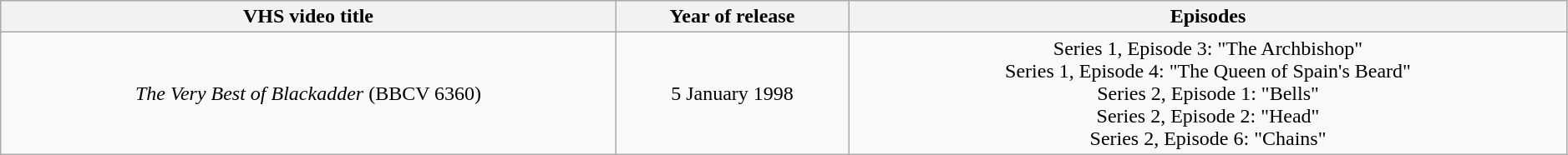<table class="wikitable" style="width:99%;">
<tr>
<th>VHS video title</th>
<th>Year of release</th>
<th>Episodes</th>
</tr>
<tr style="text-align:center;">
<td><em>The Very Best of Blackadder</em> (BBCV 6360)</td>
<td>5 January 1998</td>
<td>Series 1, Episode 3: "The Archbishop"<br>Series 1, Episode 4: "The Queen of Spain's Beard"<br>Series 2, Episode 1: "Bells"<br>Series 2, Episode 2: "Head"<br> Series 2, Episode 6: "Chains"</td>
</tr>
</table>
